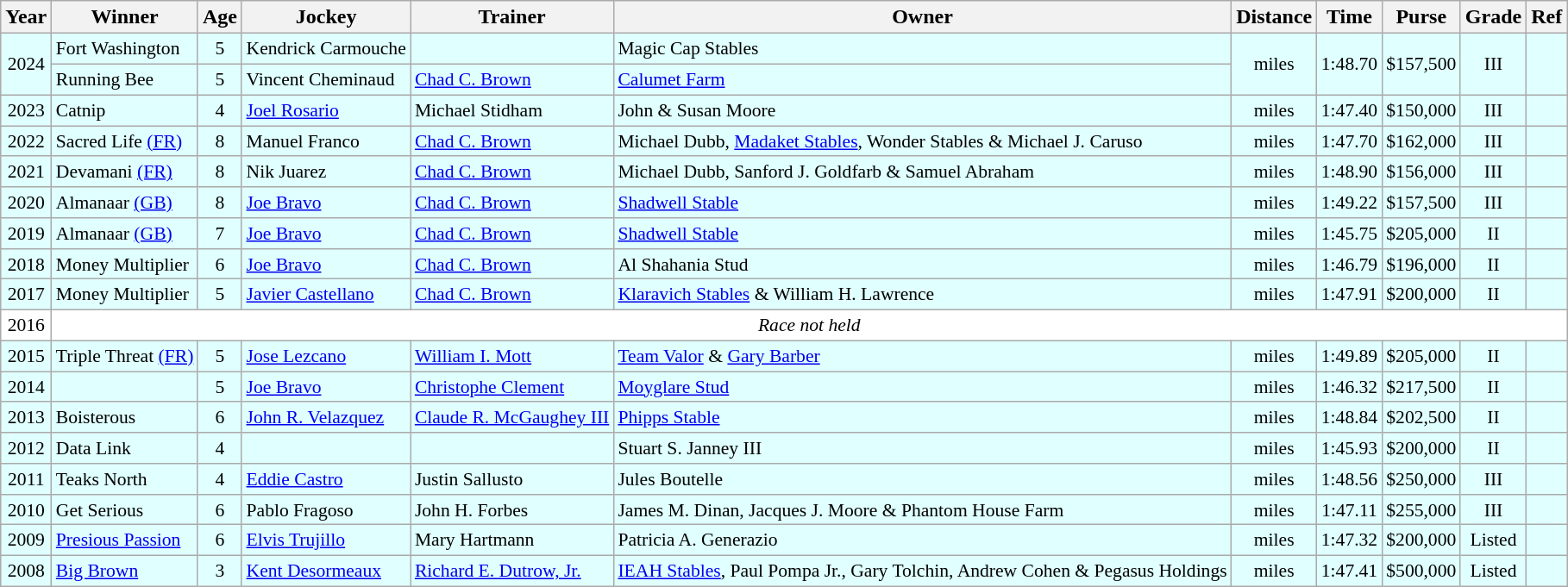<table class="wikitable sortable">
<tr>
<th>Year</th>
<th>Winner</th>
<th>Age</th>
<th>Jockey</th>
<th>Trainer</th>
<th>Owner</th>
<th>Distance</th>
<th>Time</th>
<th>Purse</th>
<th>Grade</th>
<th>Ref</th>
</tr>
<tr style="font-size:90%; background-color:lightcyan">
<td align=center rowspan=2>2024</td>
<td>Fort Washington</td>
<td align=center>5</td>
<td>Kendrick Carmouche</td>
<td></td>
<td>Magic Cap Stables</td>
<td align=center rowspan=2> miles</td>
<td align=center rowspan=2>1:48.70</td>
<td align=center rowspan=2>$157,500</td>
<td align=center rowspan=2>III</td>
<td rowspan=2></td>
</tr>
<tr style="font-size:90%; background-color:lightcyan">
<td>Running Bee</td>
<td align=center>5</td>
<td>Vincent Cheminaud</td>
<td><a href='#'>Chad C. Brown</a></td>
<td><a href='#'>Calumet Farm</a></td>
</tr>
<tr style="font-size:90%; background-color:lightcyan">
<td align=center>2023</td>
<td>Catnip</td>
<td align=center>4</td>
<td><a href='#'>Joel Rosario</a></td>
<td>Michael Stidham</td>
<td>John & Susan Moore</td>
<td align=center> miles</td>
<td align=center>1:47.40</td>
<td align=center>$150,000</td>
<td align=center>III</td>
<td></td>
</tr>
<tr style="font-size:90%; background-color:lightcyan">
<td align=center>2022</td>
<td>Sacred Life <a href='#'>(FR)</a></td>
<td align=center>8</td>
<td>Manuel Franco</td>
<td><a href='#'>Chad C. Brown</a></td>
<td>Michael Dubb, <a href='#'>Madaket Stables</a>, Wonder Stables & Michael J. Caruso</td>
<td align=center> miles</td>
<td align=center>1:47.70</td>
<td align=center>$162,000</td>
<td align=center>III</td>
<td></td>
</tr>
<tr style="font-size:90%; background-color:lightcyan">
<td align=center>2021</td>
<td>Devamani <a href='#'>(FR)</a></td>
<td align=center>8</td>
<td>Nik Juarez</td>
<td><a href='#'>Chad C. Brown</a></td>
<td>Michael Dubb, Sanford J. Goldfarb & Samuel Abraham</td>
<td align=center> miles</td>
<td align=center>1:48.90</td>
<td align=center>$156,000</td>
<td align=center>III</td>
<td></td>
</tr>
<tr style="font-size:90%; background-color:lightcyan">
<td align=center>2020</td>
<td>Almanaar <a href='#'>(GB)</a></td>
<td align=center>8</td>
<td><a href='#'>Joe Bravo</a></td>
<td><a href='#'>Chad C. Brown</a></td>
<td><a href='#'>Shadwell Stable</a></td>
<td align=center> miles</td>
<td align=center>1:49.22</td>
<td align=center>$157,500</td>
<td align=center>III</td>
<td></td>
</tr>
<tr style="font-size:90%; background-color:lightcyan">
<td align=center>2019</td>
<td>Almanaar <a href='#'>(GB)</a></td>
<td align=center>7</td>
<td><a href='#'>Joe Bravo</a></td>
<td><a href='#'>Chad C. Brown</a></td>
<td><a href='#'>Shadwell Stable</a></td>
<td align=center> miles</td>
<td align=center>1:45.75</td>
<td align=center>$205,000</td>
<td align=center>II</td>
<td></td>
</tr>
<tr style="font-size:90%; background-color:lightcyan">
<td align=center>2018</td>
<td>Money Multiplier</td>
<td align=center>6</td>
<td><a href='#'>Joe Bravo</a></td>
<td><a href='#'>Chad C. Brown</a></td>
<td>Al Shahania Stud</td>
<td align=center> miles</td>
<td align=center>1:46.79</td>
<td align=center>$196,000</td>
<td align=center>II</td>
<td></td>
</tr>
<tr style="font-size:90%; background-color:lightcyan">
<td align=center>2017</td>
<td>Money Multiplier</td>
<td align=center>5</td>
<td><a href='#'>Javier Castellano</a></td>
<td><a href='#'>Chad C. Brown</a></td>
<td><a href='#'>Klaravich Stables</a> & William H. Lawrence</td>
<td align=center> miles</td>
<td align=center>1:47.91</td>
<td align=center>$200,000</td>
<td align=center>II</td>
<td></td>
</tr>
<tr style="font-size:90%; background-color:white">
<td align="center">2016</td>
<td align="center" colspan=10><em>Race not held</em></td>
</tr>
<tr style="font-size:90%; background-color:lightcyan">
<td align=center>2015</td>
<td>Triple Threat <a href='#'>(FR)</a></td>
<td align=center>5</td>
<td><a href='#'>Jose Lezcano</a></td>
<td><a href='#'>William I. Mott</a></td>
<td><a href='#'>Team Valor</a> & <a href='#'>Gary Barber</a></td>
<td align=center> miles</td>
<td align=center>1:49.89</td>
<td align=center>$205,000</td>
<td align=center>II</td>
<td></td>
</tr>
<tr style="font-size:90%; background-color:lightcyan">
<td align=center>2014</td>
<td></td>
<td align=center>5</td>
<td><a href='#'>Joe Bravo</a></td>
<td><a href='#'>Christophe Clement</a></td>
<td><a href='#'>Moyglare Stud</a></td>
<td align=center> miles</td>
<td align=center>1:46.32</td>
<td align=center>$217,500</td>
<td align=center>II</td>
<td></td>
</tr>
<tr style="font-size:90%; background-color:lightcyan">
<td align=center>2013</td>
<td>Boisterous</td>
<td align=center>6</td>
<td><a href='#'>John R. Velazquez</a></td>
<td><a href='#'>Claude R. McGaughey III</a></td>
<td><a href='#'>Phipps Stable</a></td>
<td align=center> miles</td>
<td align=center>1:48.84</td>
<td align=center>$202,500</td>
<td align=center>II</td>
<td></td>
</tr>
<tr style="font-size:90%; background-color:lightcyan">
<td align=center>2012</td>
<td>Data Link</td>
<td align=center>4</td>
<td></td>
<td></td>
<td>Stuart S. Janney III</td>
<td align=center> miles</td>
<td align=center>1:45.93</td>
<td align=center>$200,000</td>
<td align=center>II</td>
<td></td>
</tr>
<tr style="font-size:90%; background-color:lightcyan">
<td align=center>2011</td>
<td>Teaks North</td>
<td align=center>4</td>
<td><a href='#'>Eddie Castro</a></td>
<td>Justin Sallusto</td>
<td>Jules Boutelle</td>
<td align=center> miles</td>
<td align=center>1:48.56</td>
<td align=center>$250,000</td>
<td align=center>III</td>
<td></td>
</tr>
<tr style="font-size:90%; background-color:lightcyan">
<td align=center>2010</td>
<td>Get Serious</td>
<td align=center>6</td>
<td>Pablo Fragoso</td>
<td>John H. Forbes</td>
<td>James M. Dinan, Jacques J. Moore & Phantom House Farm</td>
<td align=center> miles</td>
<td align=center>1:47.11</td>
<td align=center>$255,000</td>
<td align=center>III</td>
<td></td>
</tr>
<tr style="font-size:90%; background-color:lightcyan">
<td align=center>2009</td>
<td><a href='#'>Presious Passion</a></td>
<td align=center>6</td>
<td><a href='#'>Elvis Trujillo</a></td>
<td>Mary Hartmann</td>
<td>Patricia A. Generazio</td>
<td align=center> miles</td>
<td align=center>1:47.32</td>
<td align=center>$200,000</td>
<td align=center>Listed</td>
<td></td>
</tr>
<tr style="font-size:90%; background-color:lightcyan">
<td align=center>2008</td>
<td><a href='#'>Big Brown</a></td>
<td align=center>3</td>
<td><a href='#'>Kent Desormeaux</a></td>
<td><a href='#'>Richard E. Dutrow, Jr.</a></td>
<td><a href='#'>IEAH Stables</a>, Paul Pompa Jr., Gary Tolchin, Andrew Cohen & Pegasus Holdings</td>
<td align=center> miles</td>
<td align=center>1:47.41</td>
<td align=center>$500,000</td>
<td align=center>Listed</td>
<td></td>
</tr>
</table>
